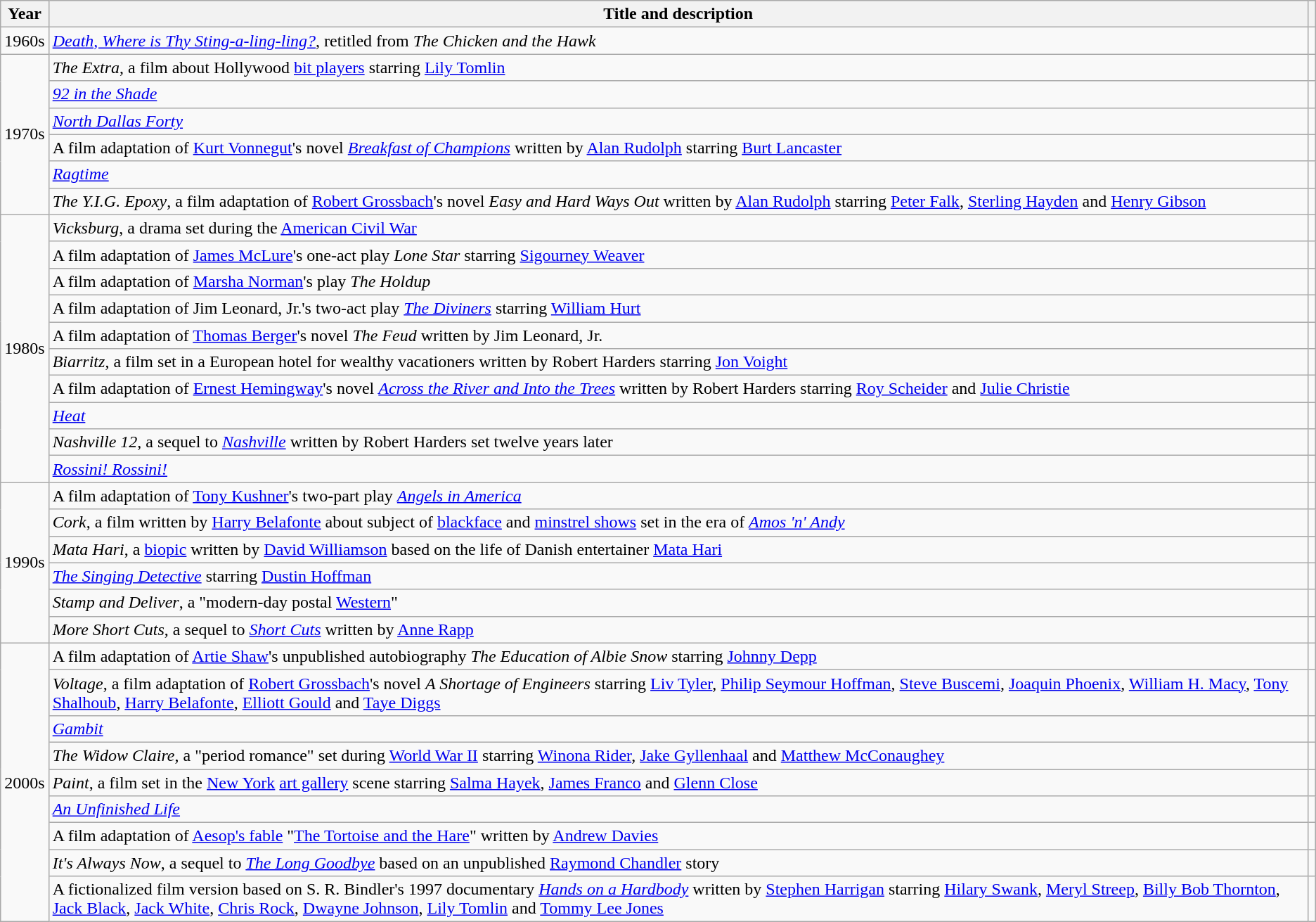<table class="wikitable plainrowheaders">
<tr>
<th scope="col">Year</th>
<th scope="col">Title and description</th>
<th scope="col"></th>
</tr>
<tr>
<td rowspan="1">1960s</td>
<td><em><a href='#'>Death, Where is Thy Sting-a-ling-ling?</a></em>, retitled from <em>The Chicken and the Hawk</em></td>
<td></td>
</tr>
<tr>
<td rowspan="6">1970s</td>
<td><em>The Extra</em>, a film about Hollywood <a href='#'>bit players</a> starring <a href='#'>Lily Tomlin</a></td>
<td></td>
</tr>
<tr>
<td><em><a href='#'>92 in the Shade</a></em></td>
<td></td>
</tr>
<tr>
<td><em><a href='#'>North Dallas Forty</a></em></td>
<td></td>
</tr>
<tr>
<td>A film adaptation of <a href='#'>Kurt Vonnegut</a>'s novel <em><a href='#'>Breakfast of Champions</a></em> written by <a href='#'>Alan Rudolph</a> starring <a href='#'>Burt Lancaster</a></td>
<td></td>
</tr>
<tr>
<td><em><a href='#'>Ragtime</a></em></td>
<td></td>
</tr>
<tr>
<td><em>The Y.I.G. Epoxy</em>, a film adaptation of <a href='#'>Robert Grossbach</a>'s novel <em>Easy and Hard Ways Out</em> written by <a href='#'>Alan Rudolph</a> starring <a href='#'>Peter Falk</a>, <a href='#'>Sterling Hayden</a> and <a href='#'>Henry Gibson</a></td>
<td></td>
</tr>
<tr>
<td rowspan="10">1980s</td>
<td><em>Vicksburg</em>, a drama set during the <a href='#'>American Civil War</a></td>
<td></td>
</tr>
<tr>
<td>A film adaptation of <a href='#'>James McLure</a>'s one-act play <em>Lone Star</em> starring <a href='#'>Sigourney Weaver</a></td>
<td></td>
</tr>
<tr>
<td>A film adaptation of <a href='#'>Marsha Norman</a>'s play <em>The Holdup</em></td>
<td></td>
</tr>
<tr>
<td>A film adaptation of Jim Leonard, Jr.'s two-act play <em><a href='#'>The Diviners</a></em> starring <a href='#'>William Hurt</a></td>
<td></td>
</tr>
<tr>
<td>A film adaptation of <a href='#'>Thomas Berger</a>'s novel <em>The Feud</em> written by Jim Leonard, Jr.</td>
<td></td>
</tr>
<tr>
<td><em>Biarritz</em>, a film set in a European hotel for wealthy vacationers written by Robert Harders starring <a href='#'>Jon Voight</a></td>
<td></td>
</tr>
<tr>
<td>A film adaptation of <a href='#'>Ernest Hemingway</a>'s novel <em><a href='#'>Across the River and Into the Trees</a></em> written by Robert Harders starring <a href='#'>Roy Scheider</a> and <a href='#'>Julie Christie</a></td>
<td></td>
</tr>
<tr>
<td><em><a href='#'>Heat</a></em></td>
<td></td>
</tr>
<tr>
<td><em>Nashville 12</em>, a sequel to <em><a href='#'>Nashville</a></em> written by Robert Harders set twelve years later</td>
<td></td>
</tr>
<tr>
<td><em><a href='#'>Rossini! Rossini!</a></em></td>
<td></td>
</tr>
<tr>
<td rowspan="6">1990s</td>
<td>A film adaptation of <a href='#'>Tony Kushner</a>'s two-part play <em><a href='#'>Angels in America</a></em></td>
<td></td>
</tr>
<tr>
<td><em>Cork</em>, a film written by <a href='#'>Harry Belafonte</a> about subject of <a href='#'>blackface</a> and <a href='#'>minstrel shows</a> set in the era of <em><a href='#'>Amos 'n' Andy</a></em></td>
<td></td>
</tr>
<tr>
<td><em>Mata Hari</em>, a <a href='#'>biopic</a> written by <a href='#'>David Williamson</a> based on the life of Danish entertainer <a href='#'>Mata Hari</a></td>
<td></td>
</tr>
<tr>
<td><em><a href='#'>The Singing Detective</a></em> starring <a href='#'>Dustin Hoffman</a></td>
<td></td>
</tr>
<tr>
<td><em>Stamp and Deliver</em>, a "modern-day postal <a href='#'>Western</a>"</td>
<td></td>
</tr>
<tr>
<td><em>More Short Cuts</em>, a sequel to <em><a href='#'>Short Cuts</a></em> written by <a href='#'>Anne Rapp</a></td>
<td></td>
</tr>
<tr>
<td rowspan="9">2000s</td>
<td>A film adaptation of <a href='#'>Artie Shaw</a>'s unpublished autobiography <em>The Education of Albie Snow</em> starring <a href='#'>Johnny Depp</a></td>
<td></td>
</tr>
<tr>
<td><em>Voltage</em>, a film adaptation of <a href='#'>Robert Grossbach</a>'s novel <em>A Shortage of Engineers</em> starring <a href='#'>Liv Tyler</a>, <a href='#'>Philip Seymour Hoffman</a>, <a href='#'>Steve Buscemi</a>, <a href='#'>Joaquin Phoenix</a>, <a href='#'>William H. Macy</a>, <a href='#'>Tony Shalhoub</a>, <a href='#'>Harry Belafonte</a>, <a href='#'>Elliott Gould</a> and <a href='#'>Taye Diggs</a></td>
<td></td>
</tr>
<tr>
<td><em><a href='#'>Gambit</a></em></td>
<td></td>
</tr>
<tr>
<td><em>The Widow Claire</em>, a "period romance" set during <a href='#'>World War II</a> starring <a href='#'>Winona Rider</a>, <a href='#'>Jake Gyllenhaal</a> and <a href='#'>Matthew McConaughey</a></td>
<td></td>
</tr>
<tr>
<td><em>Paint</em>, a film set in the <a href='#'>New York</a> <a href='#'>art gallery</a> scene starring <a href='#'>Salma Hayek</a>, <a href='#'>James Franco</a> and <a href='#'>Glenn Close</a></td>
<td></td>
</tr>
<tr>
<td><em><a href='#'>An Unfinished Life</a></em></td>
<td></td>
</tr>
<tr>
<td>A film adaptation of <a href='#'>Aesop's fable</a> "<a href='#'>The Tortoise and the Hare</a>" written by <a href='#'>Andrew Davies</a></td>
<td></td>
</tr>
<tr>
<td><em>It's Always Now</em>, a sequel to <em><a href='#'>The Long Goodbye</a></em> based on an unpublished <a href='#'>Raymond Chandler</a> story</td>
<td></td>
</tr>
<tr>
<td>A fictionalized film version based on S. R. Bindler's 1997 documentary <em><a href='#'>Hands on a Hardbody</a></em> written by <a href='#'>Stephen Harrigan</a> starring <a href='#'>Hilary Swank</a>, <a href='#'>Meryl Streep</a>, <a href='#'>Billy Bob Thornton</a>, <a href='#'>Jack Black</a>, <a href='#'>Jack White</a>, <a href='#'>Chris Rock</a>, <a href='#'>Dwayne Johnson</a>, <a href='#'>Lily Tomlin</a> and <a href='#'>Tommy Lee Jones</a></td>
<td></td>
</tr>
</table>
